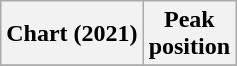<table class="wikitable sortable plainrowheaders" style="text-align:center">
<tr>
<th scope="col">Chart (2021)</th>
<th scope="col">Peak<br> position</th>
</tr>
<tr>
</tr>
</table>
